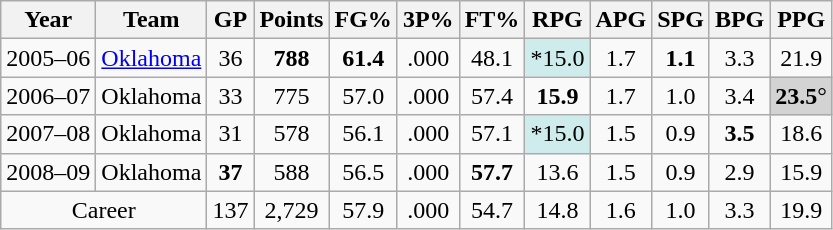<table class="wikitable" style="text-align:center">
<tr>
<th>Year</th>
<th>Team</th>
<th>GP</th>
<th>Points</th>
<th>FG%</th>
<th>3P%</th>
<th>FT%</th>
<th>RPG</th>
<th>APG</th>
<th>SPG</th>
<th>BPG</th>
<th>PPG</th>
</tr>
<tr>
<td>2005–06</td>
<td><a href='#'>Oklahoma</a></td>
<td>36</td>
<td><strong>788</strong></td>
<td><strong>61.4</strong></td>
<td>.000</td>
<td>48.1</td>
<td bgcolor=#cfecec>*15.0</td>
<td>1.7</td>
<td><strong>1.1</strong></td>
<td>3.3</td>
<td>21.9</td>
</tr>
<tr>
<td>2006–07</td>
<td>Oklahoma</td>
<td>33</td>
<td>775</td>
<td>57.0</td>
<td>.000</td>
<td>57.4</td>
<td><strong>15.9</strong></td>
<td>1.7</td>
<td>1.0</td>
<td>3.4</td>
<td style="background:#D3D3D3"><strong>23.5</strong>°</td>
</tr>
<tr>
<td>2007–08</td>
<td>Oklahoma</td>
<td>31</td>
<td>578</td>
<td>56.1</td>
<td>.000</td>
<td>57.1</td>
<td bgcolor=#cfecec>*15.0</td>
<td>1.5</td>
<td>0.9</td>
<td><strong>3.5</strong></td>
<td>18.6</td>
</tr>
<tr>
<td>2008–09</td>
<td>Oklahoma</td>
<td><strong>37</strong></td>
<td>588</td>
<td>56.5</td>
<td>.000</td>
<td><strong>57.7</strong></td>
<td>13.6</td>
<td>1.5</td>
<td>0.9</td>
<td>2.9</td>
<td>15.9</td>
</tr>
<tr>
<td colspan=2; align=center>Career</td>
<td>137</td>
<td>2,729</td>
<td>57.9</td>
<td>.000</td>
<td>54.7</td>
<td>14.8</td>
<td>1.6</td>
<td>1.0</td>
<td>3.3</td>
<td>19.9</td>
</tr>
</table>
